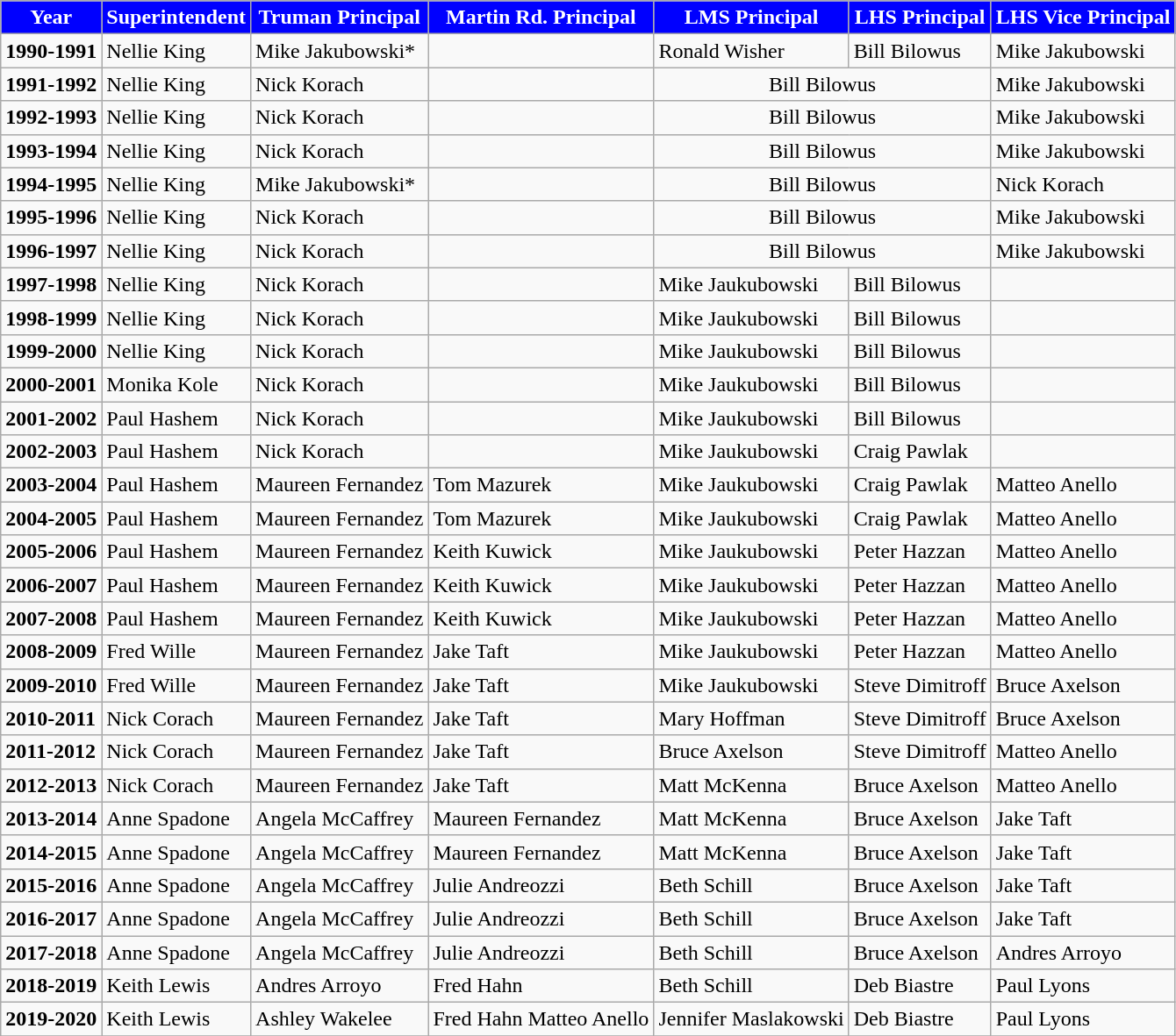<table class="wikitable">
<tr>
<th style="background:blue; color:white">Year</th>
<th style="background:blue; color:white;">Superintendent</th>
<th style="background:blue; color:white;">Truman Principal</th>
<th style="background:blue; color:white;">Martin Rd. Principal</th>
<th style="background:blue; color:white;">LMS Principal</th>
<th style="background:blue; color:white;">LHS Principal</th>
<th style="background:blue; color:white;">LHS Vice Principal</th>
</tr>
<tr>
<td><strong>1990-1991</strong></td>
<td>Nellie King</td>
<td>Mike Jakubowski*</td>
<td></td>
<td>Ronald Wisher</td>
<td>Bill Bilowus</td>
<td>Mike Jakubowski</td>
</tr>
<tr>
<td><strong>1991-1992</strong></td>
<td>Nellie King</td>
<td>Nick Korach</td>
<td></td>
<td colspan=2 align="center">Bill Bilowus</td>
<td>Mike Jakubowski</td>
</tr>
<tr>
<td><strong>1992-1993</strong></td>
<td>Nellie King</td>
<td>Nick Korach</td>
<td></td>
<td colspan=2 align="center">Bill Bilowus</td>
<td>Mike Jakubowski</td>
</tr>
<tr>
<td><strong>1993-1994</strong></td>
<td>Nellie King</td>
<td>Nick Korach</td>
<td></td>
<td colspan=2 align="center">Bill Bilowus</td>
<td>Mike Jakubowski</td>
</tr>
<tr>
<td><strong>1994-1995</strong></td>
<td>Nellie King</td>
<td>Mike Jakubowski*</td>
<td></td>
<td colspan=2 align="center">Bill Bilowus</td>
<td>Nick Korach</td>
</tr>
<tr>
<td><strong>1995-1996</strong></td>
<td>Nellie King</td>
<td>Nick Korach</td>
<td></td>
<td colspan=2 align="center">Bill Bilowus</td>
<td>Mike Jakubowski</td>
</tr>
<tr>
<td><strong>1996-1997</strong></td>
<td>Nellie King</td>
<td>Nick Korach</td>
<td></td>
<td colspan=2 align="center">Bill Bilowus</td>
<td>Mike Jakubowski</td>
</tr>
<tr>
<td><strong>1997-1998</strong></td>
<td>Nellie King</td>
<td>Nick Korach</td>
<td></td>
<td>Mike Jaukubowski</td>
<td>Bill Bilowus</td>
<td></td>
</tr>
<tr>
<td><strong>1998-1999</strong></td>
<td>Nellie King</td>
<td>Nick Korach</td>
<td></td>
<td>Mike Jaukubowski</td>
<td>Bill Bilowus</td>
<td></td>
</tr>
<tr>
<td><strong>1999-2000</strong></td>
<td>Nellie King</td>
<td>Nick Korach</td>
<td></td>
<td>Mike Jaukubowski</td>
<td>Bill Bilowus</td>
<td></td>
</tr>
<tr>
<td><strong>2000-2001</strong></td>
<td>Monika Kole</td>
<td>Nick Korach</td>
<td></td>
<td>Mike Jaukubowski</td>
<td>Bill Bilowus</td>
<td></td>
</tr>
<tr>
<td><strong>2001-2002</strong></td>
<td>Paul Hashem</td>
<td>Nick Korach</td>
<td></td>
<td>Mike Jaukubowski</td>
<td>Bill Bilowus</td>
<td></td>
</tr>
<tr>
<td><strong>2002-2003</strong></td>
<td>Paul Hashem</td>
<td>Nick Korach</td>
<td></td>
<td>Mike Jaukubowski</td>
<td>Craig Pawlak</td>
<td></td>
</tr>
<tr>
<td><strong>2003-2004</strong></td>
<td>Paul Hashem</td>
<td>Maureen Fernandez</td>
<td>Tom Mazurek</td>
<td>Mike Jaukubowski</td>
<td>Craig Pawlak</td>
<td>Matteo Anello</td>
</tr>
<tr>
<td><strong>2004-2005</strong></td>
<td>Paul Hashem</td>
<td>Maureen Fernandez</td>
<td>Tom Mazurek</td>
<td>Mike Jaukubowski</td>
<td>Craig Pawlak</td>
<td>Matteo Anello</td>
</tr>
<tr>
<td><strong>2005-2006</strong></td>
<td>Paul Hashem</td>
<td>Maureen Fernandez</td>
<td>Keith Kuwick</td>
<td>Mike Jaukubowski</td>
<td>Peter Hazzan</td>
<td>Matteo Anello</td>
</tr>
<tr>
<td><strong>2006-2007</strong></td>
<td>Paul Hashem</td>
<td>Maureen Fernandez</td>
<td>Keith Kuwick</td>
<td>Mike Jaukubowski</td>
<td>Peter Hazzan</td>
<td>Matteo Anello</td>
</tr>
<tr>
<td><strong>2007-2008</strong></td>
<td>Paul Hashem</td>
<td>Maureen Fernandez</td>
<td>Keith Kuwick</td>
<td>Mike Jaukubowski</td>
<td>Peter Hazzan</td>
<td>Matteo Anello</td>
</tr>
<tr>
<td><strong>2008-2009</strong></td>
<td>Fred Wille</td>
<td>Maureen Fernandez</td>
<td>Jake Taft</td>
<td>Mike Jaukubowski</td>
<td>Peter Hazzan</td>
<td>Matteo Anello</td>
</tr>
<tr>
<td><strong>2009-2010</strong></td>
<td>Fred Wille</td>
<td>Maureen Fernandez</td>
<td>Jake Taft</td>
<td>Mike Jaukubowski</td>
<td>Steve Dimitroff</td>
<td>Bruce Axelson</td>
</tr>
<tr>
<td><strong>2010-2011</strong></td>
<td>Nick Corach</td>
<td>Maureen Fernandez</td>
<td>Jake Taft</td>
<td>Mary Hoffman</td>
<td>Steve Dimitroff</td>
<td>Bruce Axelson</td>
</tr>
<tr>
<td><strong>2011-2012</strong></td>
<td>Nick Corach</td>
<td>Maureen Fernandez</td>
<td>Jake Taft</td>
<td>Bruce Axelson</td>
<td>Steve Dimitroff</td>
<td>Matteo Anello</td>
</tr>
<tr>
<td><strong>2012-2013</strong></td>
<td>Nick Corach</td>
<td>Maureen Fernandez</td>
<td>Jake Taft</td>
<td>Matt McKenna</td>
<td>Bruce Axelson</td>
<td>Matteo Anello</td>
</tr>
<tr>
<td><strong>2013-2014</strong></td>
<td>Anne Spadone</td>
<td>Angela McCaffrey</td>
<td>Maureen Fernandez</td>
<td>Matt McKenna</td>
<td>Bruce Axelson</td>
<td>Jake Taft</td>
</tr>
<tr>
<td><strong>2014-2015</strong></td>
<td>Anne Spadone</td>
<td>Angela McCaffrey</td>
<td>Maureen Fernandez</td>
<td>Matt McKenna</td>
<td>Bruce Axelson</td>
<td>Jake Taft</td>
</tr>
<tr>
<td><strong>2015-2016</strong></td>
<td>Anne Spadone</td>
<td>Angela McCaffrey</td>
<td>Julie Andreozzi</td>
<td>Beth Schill</td>
<td>Bruce Axelson</td>
<td>Jake Taft</td>
</tr>
<tr>
<td><strong>2016-2017</strong></td>
<td>Anne Spadone</td>
<td>Angela McCaffrey</td>
<td>Julie Andreozzi</td>
<td>Beth Schill</td>
<td>Bruce Axelson</td>
<td>Jake Taft</td>
</tr>
<tr>
<td><strong>2017-2018</strong></td>
<td>Anne Spadone</td>
<td>Angela McCaffrey</td>
<td>Julie Andreozzi</td>
<td>Beth Schill</td>
<td>Bruce Axelson</td>
<td>Andres Arroyo</td>
</tr>
<tr>
<td><strong>2018-2019</strong></td>
<td>Keith Lewis</td>
<td>Andres Arroyo</td>
<td>Fred Hahn</td>
<td>Beth Schill</td>
<td>Deb Biastre</td>
<td>Paul Lyons</td>
</tr>
<tr>
<td><strong>2019-2020</strong></td>
<td>Keith Lewis</td>
<td>Ashley Wakelee</td>
<td>Fred Hahn       Matteo Anello</td>
<td>Jennifer Maslakowski</td>
<td>Deb Biastre</td>
<td>Paul Lyons</td>
</tr>
<tr>
</tr>
</table>
